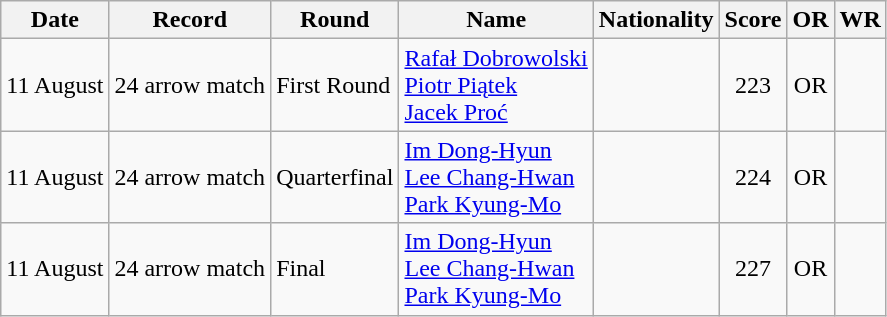<table class=wikitable>
<tr>
<th>Date</th>
<th>Record</th>
<th>Round</th>
<th>Name</th>
<th>Nationality</th>
<th>Score</th>
<th>OR</th>
<th>WR</th>
</tr>
<tr>
<td>11 August</td>
<td>24 arrow match</td>
<td>First Round</td>
<td><a href='#'>Rafał Dobrowolski</a><br><a href='#'>Piotr Piątek</a><br><a href='#'>Jacek Proć</a></td>
<td align=left></td>
<td align=center>223</td>
<td align=center>OR</td>
<td></td>
</tr>
<tr>
<td>11 August</td>
<td>24 arrow match</td>
<td>Quarterfinal</td>
<td><a href='#'>Im Dong-Hyun</a><br><a href='#'>Lee Chang-Hwan</a><br><a href='#'>Park Kyung-Mo</a></td>
<td align=left></td>
<td align=center>224</td>
<td align=center>OR</td>
<td></td>
</tr>
<tr>
<td>11 August</td>
<td>24 arrow match</td>
<td>Final</td>
<td><a href='#'>Im Dong-Hyun</a><br><a href='#'>Lee Chang-Hwan</a><br><a href='#'>Park Kyung-Mo</a></td>
<td align=left></td>
<td align=center>227</td>
<td align=center>OR</td>
<td></td>
</tr>
</table>
